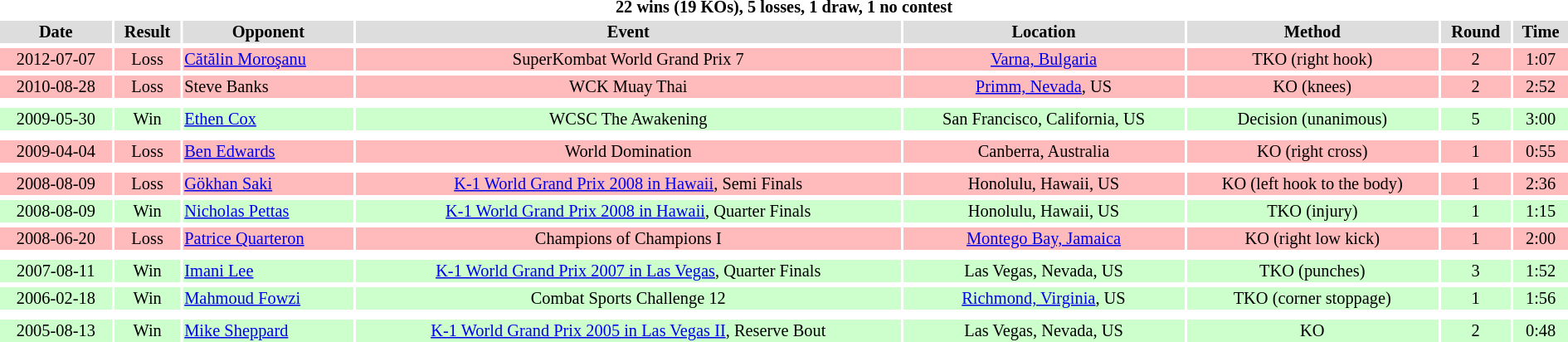<table class="toccolours" width=100% style="clear:both; margin:1.5em auto; font-size:85%; text-align:center;">
<tr>
<th colspan=8><strong>22 wins</strong> (19 KOs), <strong>5 losses</strong>, <strong>1 draw</strong>, <strong>1 no contest</strong></th>
</tr>
<tr bgcolor="#dddddd">
<th>Date</th>
<th>Result</th>
<th>Opponent</th>
<th>Event</th>
<th>Location</th>
<th>Method</th>
<th>Round</th>
<th>Time</th>
</tr>
<tr>
</tr>
<tr bgcolor="#FFBBBB">
<td>2012-07-07</td>
<td>Loss</td>
<td align=left> <a href='#'>Cătălin Moroşanu</a></td>
<td>SuperKombat World Grand Prix 7</td>
<td><a href='#'>Varna, Bulgaria</a></td>
<td>TKO (right hook)</td>
<td>2</td>
<td>1:07</td>
</tr>
<tr>
</tr>
<tr bgcolor="#FFBBBB">
<td>2010-08-28</td>
<td>Loss</td>
<td align=left> Steve Banks</td>
<td>WCK Muay Thai</td>
<td><a href='#'>Primm, Nevada</a>, US</td>
<td>KO (knees)</td>
<td>2</td>
<td>2:52</td>
</tr>
<tr>
<th style=background:white colspan=9></th>
</tr>
<tr>
</tr>
<tr bgcolor="#CCFFCC">
<td>2009-05-30</td>
<td>Win</td>
<td align=left> <a href='#'>Ethen Cox</a></td>
<td>WCSC The Awakening</td>
<td>San Francisco, California, US</td>
<td>Decision (unanimous)</td>
<td>5</td>
<td>3:00</td>
</tr>
<tr>
<th style=background:white colspan=9></th>
</tr>
<tr>
</tr>
<tr bgcolor="#FFBBBB">
<td>2009-04-04</td>
<td>Loss</td>
<td align=left> <a href='#'>Ben Edwards</a></td>
<td>World Domination</td>
<td>Canberra, Australia</td>
<td>KO (right cross)</td>
<td>1</td>
<td>0:55</td>
</tr>
<tr>
<th style=background:white colspan=9></th>
</tr>
<tr>
</tr>
<tr bgcolor="#FFBBBB">
<td>2008-08-09</td>
<td>Loss</td>
<td align=left> <a href='#'>Gökhan Saki</a></td>
<td><a href='#'>K-1 World Grand Prix 2008 in Hawaii</a>, Semi Finals</td>
<td>Honolulu, Hawaii, US</td>
<td>KO (left hook to the body)</td>
<td>1</td>
<td>2:36</td>
</tr>
<tr>
</tr>
<tr bgcolor="#CCFFCC">
<td>2008-08-09</td>
<td>Win</td>
<td align=left> <a href='#'>Nicholas Pettas</a></td>
<td><a href='#'>K-1 World Grand Prix 2008 in Hawaii</a>, Quarter Finals</td>
<td>Honolulu, Hawaii, US</td>
<td>TKO (injury)</td>
<td>1</td>
<td>1:15</td>
</tr>
<tr>
</tr>
<tr bgcolor="#FFBBBB">
<td>2008-06-20</td>
<td>Loss</td>
<td align=left> <a href='#'>Patrice Quarteron</a></td>
<td>Champions of Champions I</td>
<td><a href='#'>Montego Bay, Jamaica</a></td>
<td>KO (right low kick)</td>
<td>1</td>
<td>2:00</td>
</tr>
<tr>
<th style=background:white colspan=9></th>
</tr>
<tr>
</tr>
<tr bgcolor="#CCFFCC">
<td>2007-08-11</td>
<td>Win</td>
<td align=left> <a href='#'>Imani Lee</a></td>
<td><a href='#'>K-1 World Grand Prix 2007 in Las Vegas</a>, Quarter Finals</td>
<td>Las Vegas, Nevada, US</td>
<td>TKO (punches)</td>
<td>3</td>
<td>1:52</td>
</tr>
<tr>
</tr>
<tr bgcolor="#CCFFCC">
<td>2006-02-18</td>
<td>Win</td>
<td align=left> <a href='#'>Mahmoud Fowzi</a></td>
<td>Combat Sports Challenge 12</td>
<td><a href='#'>Richmond, Virginia</a>, US</td>
<td>TKO (corner stoppage)</td>
<td>1</td>
<td>1:56</td>
</tr>
<tr>
<th style=background:white colspan=9></th>
</tr>
<tr>
</tr>
<tr bgcolor="#CCFFCC">
<td>2005-08-13</td>
<td>Win</td>
<td align=left> <a href='#'>Mike Sheppard</a></td>
<td><a href='#'>K-1 World Grand Prix 2005 in Las Vegas II</a>, Reserve Bout</td>
<td>Las Vegas, Nevada, US</td>
<td>KO</td>
<td>2</td>
<td>0:48</td>
</tr>
<tr>
</tr>
</table>
